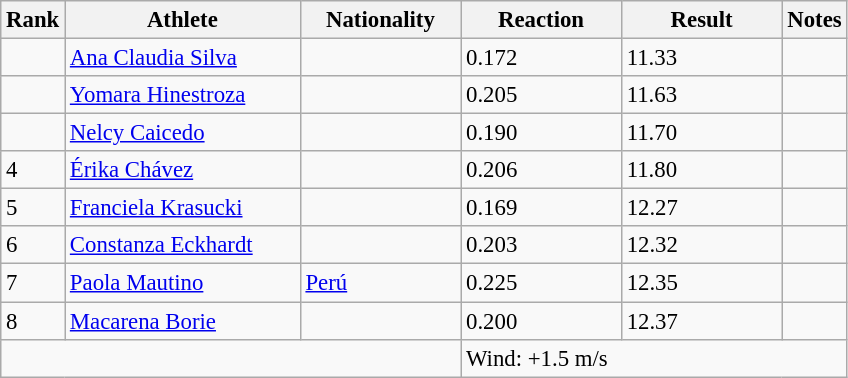<table class="wikitable" style="font-size:95%" style="width:35em;" style="text-align:center">
<tr>
<th>Rank</th>
<th width=150>Athlete</th>
<th width=100>Nationality</th>
<th width=100>Reaction</th>
<th width=100>Result</th>
<th>Notes</th>
</tr>
<tr>
<td></td>
<td align=left><a href='#'>Ana Claudia Silva</a></td>
<td align=left></td>
<td>0.172</td>
<td>11.33</td>
<td></td>
</tr>
<tr>
<td></td>
<td align=left><a href='#'>Yomara Hinestroza</a></td>
<td align=left></td>
<td>0.205</td>
<td>11.63</td>
<td></td>
</tr>
<tr>
<td></td>
<td align=left><a href='#'>Nelcy Caicedo</a></td>
<td align=left></td>
<td>0.190</td>
<td>11.70</td>
<td></td>
</tr>
<tr>
<td>4</td>
<td align=left><a href='#'>Érika Chávez</a></td>
<td align=left></td>
<td>0.206</td>
<td>11.80</td>
<td></td>
</tr>
<tr>
<td>5</td>
<td align=left><a href='#'>Franciela Krasucki</a></td>
<td align=left></td>
<td>0.169</td>
<td>12.27</td>
<td></td>
</tr>
<tr>
<td>6</td>
<td align=left><a href='#'>Constanza Eckhardt</a></td>
<td align=left></td>
<td>0.203</td>
<td>12.32</td>
<td></td>
</tr>
<tr>
<td>7</td>
<td align=left><a href='#'>Paola Mautino</a></td>
<td align=left> <a href='#'>Perú</a></td>
<td>0.225</td>
<td>12.35</td>
<td></td>
</tr>
<tr>
<td>8</td>
<td align=left><a href='#'>Macarena Borie</a></td>
<td align=left></td>
<td>0.200</td>
<td>12.37</td>
<td></td>
</tr>
<tr class="sortbottom">
<td colspan=3></td>
<td colspan="3" style="text-align:left;">Wind: +1.5 m/s</td>
</tr>
</table>
